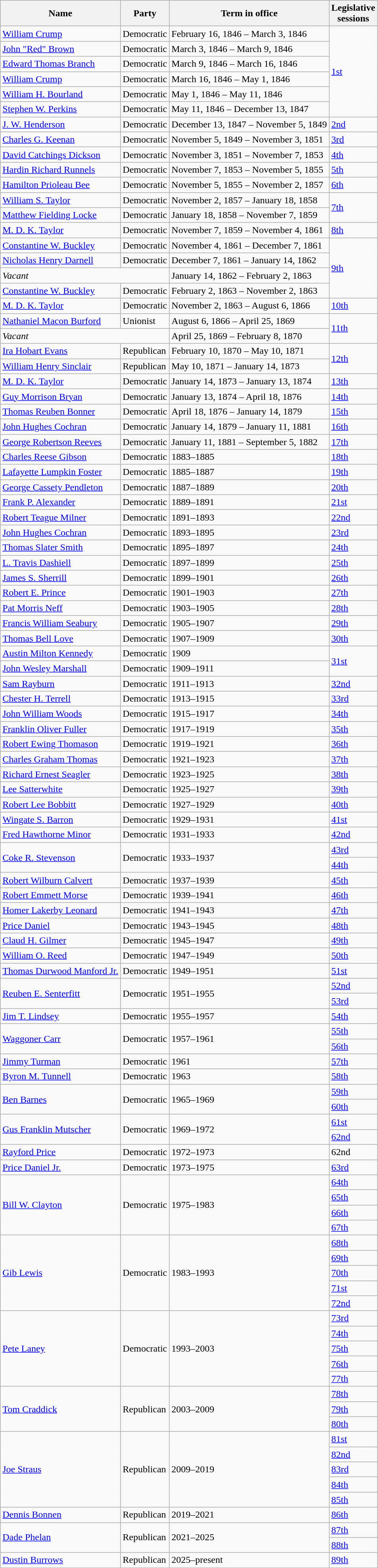<table class="wikitable">
<tr>
<th>Name</th>
<th>Party</th>
<th>Term in office</th>
<th>Legislative<br>sessions</th>
</tr>
<tr>
<td><a href='#'>William Crump</a></td>
<td>Democratic</td>
<td>February 16, 1846 – March 3, 1846</td>
<td rowspan = 6><a href='#'>1st</a></td>
</tr>
<tr>
<td><a href='#'>John "Red" Brown</a></td>
<td>Democratic</td>
<td>March 3, 1846 – March 9, 1846</td>
</tr>
<tr>
<td><a href='#'>Edward Thomas Branch</a></td>
<td>Democratic</td>
<td>March 9, 1846 – March 16, 1846</td>
</tr>
<tr>
<td><a href='#'>William Crump</a></td>
<td>Democratic</td>
<td>March 16, 1846 – May 1, 1846</td>
</tr>
<tr>
<td><a href='#'>William H. Bourland</a></td>
<td>Democratic</td>
<td>May 1, 1846 – May 11, 1846</td>
</tr>
<tr>
<td><a href='#'>Stephen W. Perkins</a></td>
<td>Democratic</td>
<td>May 11, 1846 – December 13, 1847</td>
</tr>
<tr>
<td><a href='#'>J. W. Henderson</a></td>
<td>Democratic</td>
<td>December 13, 1847 – November 5, 1849</td>
<td><a href='#'>2nd</a></td>
</tr>
<tr>
<td><a href='#'>Charles G. Keenan</a></td>
<td>Democratic</td>
<td>November 5, 1849 – November 3, 1851</td>
<td><a href='#'>3rd</a></td>
</tr>
<tr>
<td><a href='#'>David Catchings Dickson</a></td>
<td>Democratic</td>
<td>November 3, 1851 – November 7, 1853</td>
<td><a href='#'>4th</a></td>
</tr>
<tr>
<td><a href='#'>Hardin Richard Runnels</a></td>
<td>Democratic</td>
<td>November 7, 1853 – November 5, 1855</td>
<td><a href='#'>5th</a></td>
</tr>
<tr>
<td><a href='#'>Hamilton Prioleau Bee</a></td>
<td>Democratic</td>
<td>November 5, 1855 – November 2, 1857</td>
<td><a href='#'>6th</a></td>
</tr>
<tr>
<td><a href='#'>William S. Taylor</a></td>
<td>Democratic</td>
<td>November 2, 1857 – January 18, 1858</td>
<td rowspan = 2><a href='#'>7th</a></td>
</tr>
<tr>
<td><a href='#'>Matthew Fielding Locke</a></td>
<td>Democratic</td>
<td>January 18, 1858 – November 7, 1859</td>
</tr>
<tr>
<td><a href='#'>M. D. K. Taylor</a></td>
<td>Democratic</td>
<td>November 7, 1859 – November 4, 1861</td>
<td><a href='#'>8th</a></td>
</tr>
<tr>
<td><a href='#'>Constantine W. Buckley</a></td>
<td>Democratic</td>
<td>November 4, 1861 – December 7, 1861</td>
<td rowspan = 4><a href='#'>9th</a></td>
</tr>
<tr>
<td><a href='#'>Nicholas Henry Darnell</a></td>
<td>Democratic</td>
<td>December 7, 1861 – January 14, 1862</td>
</tr>
<tr>
<td colspan=2><em>Vacant</em></td>
<td>January 14, 1862 – February 2, 1863</td>
</tr>
<tr>
<td><a href='#'>Constantine W. Buckley</a></td>
<td>Democratic</td>
<td>February 2, 1863 – November 2, 1863</td>
</tr>
<tr>
<td><a href='#'>M. D. K. Taylor</a></td>
<td>Democratic</td>
<td>November 2, 1863 – August 6, 1866</td>
<td><a href='#'>10th</a></td>
</tr>
<tr>
<td><a href='#'>Nathaniel Macon Burford</a></td>
<td>Unionist</td>
<td>August 6, 1866 – April 25, 1869</td>
<td rowspan = 2><a href='#'>11th</a></td>
</tr>
<tr>
<td colspan=2><em>Vacant</em></td>
<td>April 25, 1869 – February 8, 1870</td>
</tr>
<tr>
<td><a href='#'>Ira Hobart Evans</a></td>
<td>Republican</td>
<td>February 10, 1870 – May 10, 1871</td>
<td rowspan = 2><a href='#'>12th</a></td>
</tr>
<tr>
<td><a href='#'>William Henry Sinclair</a></td>
<td>Republican</td>
<td>May 10, 1871 – January 14, 1873</td>
</tr>
<tr>
<td><a href='#'>M. D. K. Taylor</a></td>
<td>Democratic</td>
<td>January 14, 1873 – January 13, 1874</td>
<td><a href='#'>13th</a></td>
</tr>
<tr>
<td><a href='#'>Guy Morrison Bryan</a></td>
<td>Democratic</td>
<td>January 13, 1874 – April 18, 1876</td>
<td><a href='#'>14th</a></td>
</tr>
<tr>
<td><a href='#'>Thomas Reuben Bonner</a></td>
<td>Democratic</td>
<td>April 18, 1876 – January 14, 1879</td>
<td><a href='#'>15th</a></td>
</tr>
<tr>
<td><a href='#'>John Hughes Cochran</a></td>
<td>Democratic</td>
<td>January 14, 1879 – January 11, 1881</td>
<td><a href='#'>16th</a></td>
</tr>
<tr>
<td><a href='#'>George Robertson Reeves</a></td>
<td>Democratic</td>
<td>January 11, 1881 – September 5, 1882</td>
<td><a href='#'>17th</a></td>
</tr>
<tr>
<td><a href='#'>Charles Reese Gibson</a></td>
<td>Democratic</td>
<td>1883–1885</td>
<td><a href='#'>18th</a></td>
</tr>
<tr>
<td><a href='#'>Lafayette Lumpkin Foster</a></td>
<td>Democratic</td>
<td>1885–1887</td>
<td><a href='#'>19th</a></td>
</tr>
<tr>
<td><a href='#'>George Cassety Pendleton</a></td>
<td>Democratic</td>
<td>1887–1889</td>
<td><a href='#'>20th</a></td>
</tr>
<tr>
<td><a href='#'>Frank P. Alexander</a></td>
<td>Democratic</td>
<td>1889–1891</td>
<td><a href='#'>21st</a></td>
</tr>
<tr>
<td><a href='#'>Robert Teague Milner</a></td>
<td>Democratic</td>
<td>1891–1893</td>
<td><a href='#'>22nd</a></td>
</tr>
<tr>
<td><a href='#'>John Hughes Cochran</a></td>
<td>Democratic</td>
<td>1893–1895</td>
<td><a href='#'>23rd</a></td>
</tr>
<tr>
<td><a href='#'>Thomas Slater Smith</a></td>
<td>Democratic</td>
<td>1895–1897</td>
<td><a href='#'>24th</a></td>
</tr>
<tr>
<td><a href='#'>L. Travis Dashiell</a></td>
<td>Democratic</td>
<td>1897–1899</td>
<td><a href='#'>25th</a></td>
</tr>
<tr>
<td><a href='#'>James S. Sherrill</a></td>
<td>Democratic</td>
<td>1899–1901</td>
<td><a href='#'>26th</a></td>
</tr>
<tr>
<td><a href='#'>Robert E. Prince</a></td>
<td>Democratic</td>
<td>1901–1903</td>
<td><a href='#'>27th</a></td>
</tr>
<tr>
<td><a href='#'>Pat Morris Neff</a></td>
<td>Democratic</td>
<td>1903–1905</td>
<td><a href='#'>28th</a></td>
</tr>
<tr>
<td><a href='#'>Francis William Seabury</a></td>
<td>Democratic</td>
<td>1905–1907</td>
<td><a href='#'>29th</a></td>
</tr>
<tr>
<td><a href='#'>Thomas Bell Love</a></td>
<td>Democratic</td>
<td>1907–1909</td>
<td><a href='#'>30th</a></td>
</tr>
<tr>
<td><a href='#'>Austin Milton Kennedy</a></td>
<td>Democratic</td>
<td>1909</td>
<td rowspan = 2><a href='#'>31st</a></td>
</tr>
<tr>
<td><a href='#'>John Wesley Marshall</a></td>
<td>Democratic</td>
<td>1909–1911</td>
</tr>
<tr>
<td><a href='#'>Sam Rayburn</a></td>
<td>Democratic</td>
<td>1911–1913</td>
<td><a href='#'>32nd</a></td>
</tr>
<tr>
<td><a href='#'>Chester H. Terrell</a></td>
<td>Democratic</td>
<td>1913–1915</td>
<td><a href='#'>33rd</a></td>
</tr>
<tr>
<td><a href='#'>John William Woods</a></td>
<td>Democratic</td>
<td>1915–1917</td>
<td><a href='#'>34th</a></td>
</tr>
<tr>
<td><a href='#'>Franklin Oliver Fuller</a></td>
<td>Democratic</td>
<td>1917–1919</td>
<td><a href='#'>35th</a></td>
</tr>
<tr>
<td><a href='#'>Robert Ewing Thomason</a></td>
<td>Democratic</td>
<td>1919–1921</td>
<td><a href='#'>36th</a></td>
</tr>
<tr>
<td><a href='#'>Charles Graham Thomas</a></td>
<td>Democratic</td>
<td>1921–1923</td>
<td><a href='#'>37th</a></td>
</tr>
<tr>
<td><a href='#'>Richard Ernest Seagler</a></td>
<td>Democratic</td>
<td>1923–1925</td>
<td><a href='#'>38th</a></td>
</tr>
<tr>
<td><a href='#'>Lee Satterwhite</a></td>
<td>Democratic</td>
<td>1925–1927</td>
<td><a href='#'>39th</a></td>
</tr>
<tr>
<td><a href='#'>Robert Lee Bobbitt</a></td>
<td>Democratic</td>
<td>1927–1929</td>
<td><a href='#'>40th</a></td>
</tr>
<tr>
<td><a href='#'>Wingate S. Barron</a></td>
<td>Democratic</td>
<td>1929–1931</td>
<td><a href='#'>41st</a></td>
</tr>
<tr>
<td><a href='#'>Fred Hawthorne Minor</a></td>
<td>Democratic</td>
<td>1931–1933</td>
<td><a href='#'>42nd</a></td>
</tr>
<tr>
<td rowspan = 2><a href='#'>Coke R. Stevenson</a></td>
<td rowspan = 2>Democratic</td>
<td rowspan = 2>1933–1937</td>
<td><a href='#'>43rd</a></td>
</tr>
<tr>
<td><a href='#'>44th</a></td>
</tr>
<tr>
<td><a href='#'>Robert Wilburn Calvert</a></td>
<td>Democratic</td>
<td>1937–1939</td>
<td><a href='#'>45th</a></td>
</tr>
<tr>
<td><a href='#'>Robert Emmett Morse</a></td>
<td>Democratic</td>
<td>1939–1941</td>
<td><a href='#'>46th</a></td>
</tr>
<tr>
<td><a href='#'>Homer Lakerby Leonard</a></td>
<td>Democratic</td>
<td>1941–1943</td>
<td><a href='#'>47th</a></td>
</tr>
<tr>
<td><a href='#'>Price Daniel</a></td>
<td>Democratic</td>
<td>1943–1945</td>
<td><a href='#'>48th</a></td>
</tr>
<tr>
<td><a href='#'>Claud H. Gilmer</a></td>
<td>Democratic</td>
<td>1945–1947</td>
<td><a href='#'>49th</a></td>
</tr>
<tr>
<td><a href='#'>William O. Reed</a></td>
<td>Democratic</td>
<td>1947–1949</td>
<td><a href='#'>50th</a></td>
</tr>
<tr>
<td><a href='#'>Thomas Durwood Manford Jr.</a></td>
<td>Democratic</td>
<td>1949–1951</td>
<td><a href='#'>51st</a></td>
</tr>
<tr>
<td rowspan = 2><a href='#'>Reuben E. Senterfitt</a></td>
<td rowspan = 2>Democratic</td>
<td rowspan = 2>1951–1955</td>
<td><a href='#'>52nd</a></td>
</tr>
<tr>
<td><a href='#'>53rd</a></td>
</tr>
<tr>
<td><a href='#'>Jim T. Lindsey</a></td>
<td>Democratic</td>
<td>1955–1957</td>
<td><a href='#'>54th</a></td>
</tr>
<tr>
<td rowspan = 2><a href='#'>Waggoner Carr</a></td>
<td rowspan = 2>Democratic</td>
<td rowspan = 2>1957–1961</td>
<td><a href='#'>55th</a></td>
</tr>
<tr>
<td><a href='#'>56th</a></td>
</tr>
<tr>
<td><a href='#'>Jimmy Turman</a></td>
<td>Democratic</td>
<td>1961</td>
<td><a href='#'>57th</a></td>
</tr>
<tr>
<td><a href='#'>Byron M. Tunnell</a></td>
<td>Democratic</td>
<td>1963</td>
<td><a href='#'>58th</a></td>
</tr>
<tr>
<td rowspan = 2><a href='#'>Ben Barnes</a></td>
<td rowspan = 2>Democratic</td>
<td rowspan = 2>1965–1969</td>
<td><a href='#'>59th</a></td>
</tr>
<tr>
<td><a href='#'>60th</a></td>
</tr>
<tr>
<td rowspan = 2><a href='#'>Gus Franklin Mutscher</a></td>
<td rowspan = 2>Democratic</td>
<td rowspan = 2>1969–1972</td>
<td><a href='#'>61st</a></td>
</tr>
<tr>
<td><a href='#'>62nd</a></td>
</tr>
<tr>
<td><a href='#'>Rayford Price</a></td>
<td>Democratic</td>
<td>1972–1973</td>
<td>62nd</td>
</tr>
<tr>
<td><a href='#'>Price Daniel Jr.</a></td>
<td>Democratic</td>
<td>1973–1975</td>
<td><a href='#'>63rd</a></td>
</tr>
<tr>
<td rowspan = 4><a href='#'>Bill W. Clayton</a></td>
<td rowspan = 4>Democratic</td>
<td rowspan = 4>1975–1983</td>
<td><a href='#'>64th</a></td>
</tr>
<tr>
<td><a href='#'>65th</a></td>
</tr>
<tr>
<td><a href='#'>66th</a></td>
</tr>
<tr>
<td><a href='#'>67th</a></td>
</tr>
<tr>
<td rowspan = 5><a href='#'>Gib Lewis</a></td>
<td rowspan = 5>Democratic</td>
<td rowspan = 5>1983–1993</td>
<td><a href='#'>68th</a></td>
</tr>
<tr>
<td><a href='#'>69th</a></td>
</tr>
<tr>
<td><a href='#'>70th</a></td>
</tr>
<tr>
<td><a href='#'>71st</a></td>
</tr>
<tr>
<td><a href='#'>72nd</a></td>
</tr>
<tr>
<td rowspan = 5><a href='#'>Pete Laney</a></td>
<td rowspan = 5>Democratic</td>
<td rowspan = 5>1993–2003</td>
<td><a href='#'>73rd</a></td>
</tr>
<tr>
<td><a href='#'>74th</a></td>
</tr>
<tr>
<td><a href='#'>75th</a></td>
</tr>
<tr>
<td><a href='#'>76th</a></td>
</tr>
<tr>
<td><a href='#'>77th</a></td>
</tr>
<tr>
<td rowspan = 3><a href='#'>Tom Craddick</a></td>
<td rowspan = 3>Republican</td>
<td rowspan = 3>2003–2009</td>
<td><a href='#'>78th</a></td>
</tr>
<tr>
<td><a href='#'>79th</a></td>
</tr>
<tr>
<td><a href='#'>80th</a></td>
</tr>
<tr>
<td rowspan = 5><a href='#'>Joe Straus</a></td>
<td rowspan = 5>Republican</td>
<td rowspan = 5>2009–2019</td>
<td><a href='#'>81st</a></td>
</tr>
<tr>
<td><a href='#'>82nd</a></td>
</tr>
<tr>
<td><a href='#'>83rd</a></td>
</tr>
<tr>
<td><a href='#'>84th</a></td>
</tr>
<tr>
<td><a href='#'>85th</a></td>
</tr>
<tr>
<td rowspan=  1><a href='#'>Dennis Bonnen</a></td>
<td rowspan = 1>Republican</td>
<td rowspan=  1>2019–2021</td>
<td><a href='#'>86th</a></td>
</tr>
<tr>
<td rowspan=  2><a href='#'>Dade Phelan</a></td>
<td rowspan = 2>Republican</td>
<td rowspan=  2>2021–2025</td>
<td><a href='#'>87th</a></td>
</tr>
<tr>
<td><a href='#'>88th</a></td>
</tr>
<tr>
<td rowspan=  2><a href='#'>Dustin Burrows</a></td>
<td rowspan = 2>Republican</td>
<td rowspan=  2>2025–present</td>
<td><a href='#'>89th</a></td>
</tr>
</table>
